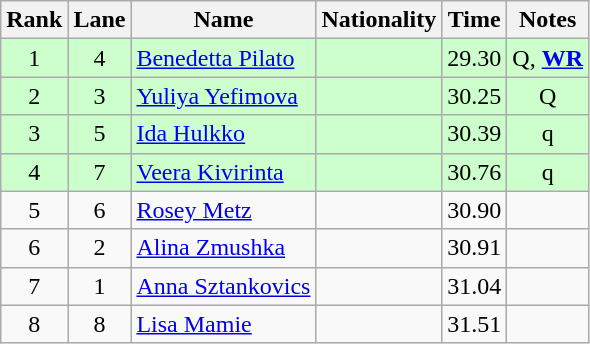<table class="wikitable sortable" style="text-align:center">
<tr>
<th>Rank</th>
<th>Lane</th>
<th>Name</th>
<th>Nationality</th>
<th>Time</th>
<th>Notes</th>
</tr>
<tr bgcolor=ccffcc>
<td>1</td>
<td>4</td>
<td align=left><a href='#'>Benedetta Pilato</a></td>
<td align=left></td>
<td>29.30</td>
<td>Q, <strong><a href='#'>WR</a></strong></td>
</tr>
<tr bgcolor=ccffcc>
<td>2</td>
<td>3</td>
<td align=left><a href='#'>Yuliya Yefimova</a></td>
<td align=left></td>
<td>30.25</td>
<td>Q</td>
</tr>
<tr bgcolor=ccffcc>
<td>3</td>
<td>5</td>
<td align=left><a href='#'>Ida Hulkko</a></td>
<td align=left></td>
<td>30.39</td>
<td>q</td>
</tr>
<tr bgcolor=ccffcc>
<td>4</td>
<td>7</td>
<td align=left><a href='#'>Veera Kivirinta</a></td>
<td align=left></td>
<td>30.76</td>
<td>q</td>
</tr>
<tr>
<td>5</td>
<td>6</td>
<td align=left><a href='#'>Rosey Metz</a></td>
<td align=left></td>
<td>30.90</td>
<td></td>
</tr>
<tr>
<td>6</td>
<td>2</td>
<td align=left><a href='#'>Alina Zmushka</a></td>
<td align=left></td>
<td>30.91</td>
<td></td>
</tr>
<tr>
<td>7</td>
<td>1</td>
<td align=left><a href='#'>Anna Sztankovics</a></td>
<td align=left></td>
<td>31.04</td>
<td></td>
</tr>
<tr>
<td>8</td>
<td>8</td>
<td align=left><a href='#'>Lisa Mamie</a></td>
<td align=left></td>
<td>31.51</td>
<td></td>
</tr>
</table>
